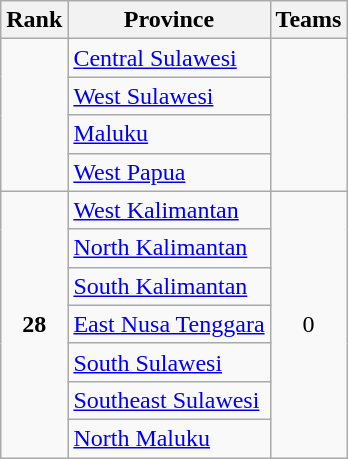<table class="wikitable">
<tr>
<th>Rank</th>
<th>Province</th>
<th>Teams</th>
</tr>
<tr>
<td align=center rowspan=4></td>
<td><a href='#'>Central Sulawesi</a></td>
<td align=center rowspan=4></td>
</tr>
<tr>
<td><a href='#'>West Sulawesi</a></td>
</tr>
<tr>
<td><a href='#'>Maluku</a></td>
</tr>
<tr>
<td><a href='#'>West Papua</a></td>
</tr>
<tr>
<td align=center rowspan=7><strong>28</strong></td>
<td><a href='#'>West Kalimantan</a></td>
<td align=center rowspan=7>0</td>
</tr>
<tr>
<td><a href='#'>North Kalimantan</a></td>
</tr>
<tr>
<td><a href='#'>South Kalimantan</a></td>
</tr>
<tr>
<td><a href='#'>East Nusa Tenggara</a></td>
</tr>
<tr>
<td><a href='#'>South Sulawesi</a></td>
</tr>
<tr>
<td><a href='#'>Southeast Sulawesi</a></td>
</tr>
<tr>
<td><a href='#'>North Maluku</a></td>
</tr>
</table>
